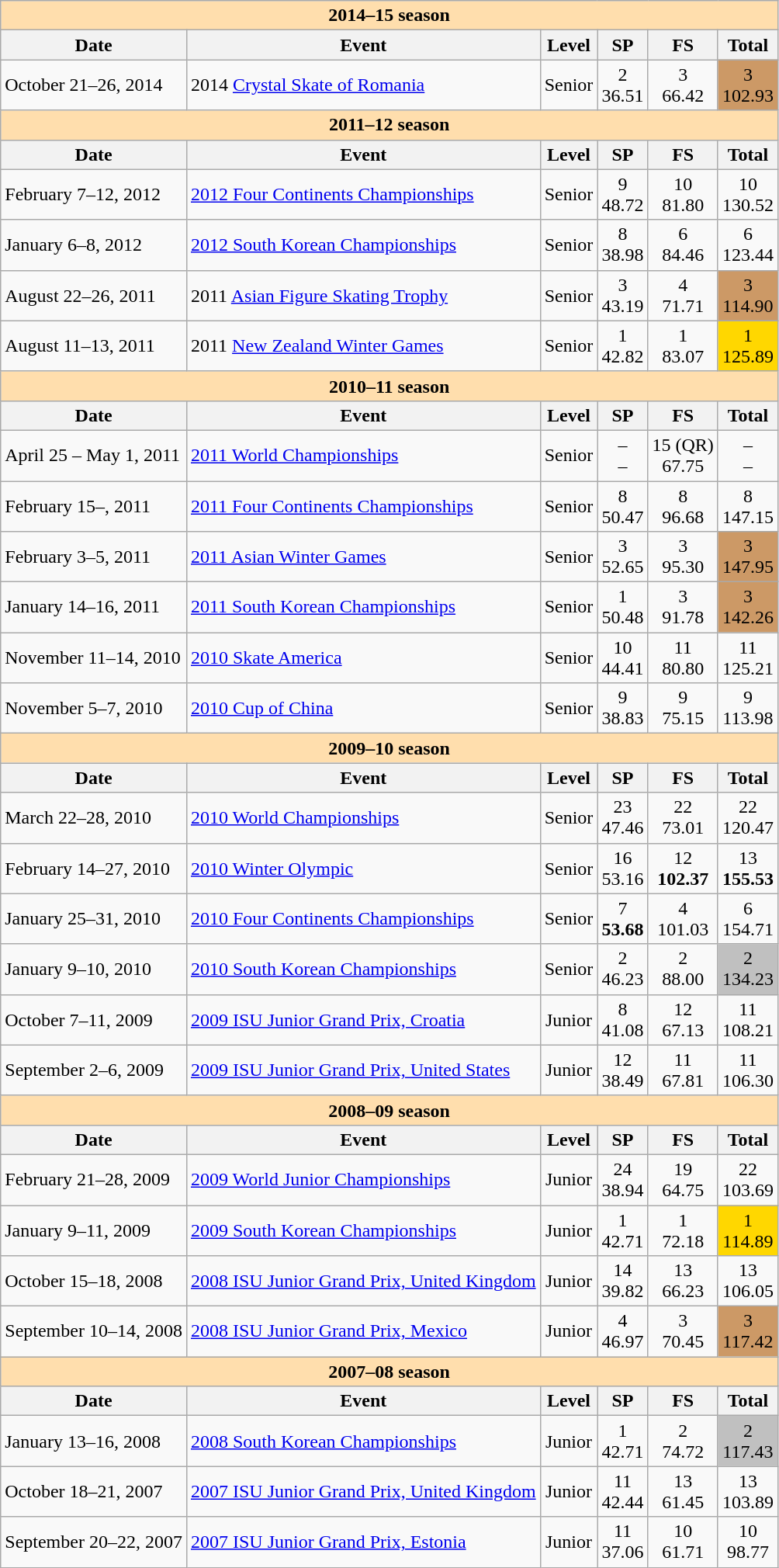<table class="wikitable">
<tr>
<th style="background-color: #ffdead;" colspan="6">2014–15 season</th>
</tr>
<tr>
<th>Date</th>
<th>Event</th>
<th>Level</th>
<th>SP</th>
<th>FS</th>
<th>Total</th>
</tr>
<tr>
<td>October 21–26, 2014</td>
<td>2014 <a href='#'>Crystal Skate of Romania</a></td>
<td align="center">Senior</td>
<td align="center">2 <br> 36.51</td>
<td align="center">3 <br> 66.42</td>
<td align="center" bgcolor="#cc9966">3 <br> 102.93</td>
</tr>
<tr>
<th style="background-color: #ffdead;" colspan="6">2011–12 season</th>
</tr>
<tr>
<th>Date</th>
<th>Event</th>
<th>Level</th>
<th>SP</th>
<th>FS</th>
<th>Total</th>
</tr>
<tr>
<td>February 7–12, 2012</td>
<td><a href='#'>2012 Four Continents Championships</a></td>
<td align="center">Senior</td>
<td align="center">9 <br> 48.72</td>
<td align="center">10 <br> 81.80</td>
<td align="center">10 <br> 130.52</td>
</tr>
<tr>
<td>January 6–8, 2012</td>
<td><a href='#'>2012 South Korean Championships</a></td>
<td align="center">Senior</td>
<td align="center">8 <br> 38.98</td>
<td align="center">6 <br> 84.46</td>
<td align="center">6 <br> 123.44</td>
</tr>
<tr>
<td>August 22–26, 2011</td>
<td>2011 <a href='#'>Asian Figure Skating Trophy</a></td>
<td align="center">Senior</td>
<td align="center">3 <br> 43.19</td>
<td align="center">4 <br> 71.71</td>
<td align="center" bgcolor="#cc9966">3 <br> 114.90</td>
</tr>
<tr>
<td>August 11–13, 2011</td>
<td>2011 <a href='#'>New Zealand Winter Games</a></td>
<td align="center">Senior</td>
<td align="center">1 <br> 42.82</td>
<td align="center">1 <br> 83.07</td>
<td align="center" bgcolor="gold">1 <br> 125.89</td>
</tr>
<tr>
<th style="background-color: #ffdead;" colspan="6">2010–11 season</th>
</tr>
<tr>
<th>Date</th>
<th>Event</th>
<th>Level</th>
<th>SP</th>
<th>FS</th>
<th>Total</th>
</tr>
<tr>
<td>April 25 – May 1, 2011</td>
<td><a href='#'>2011 World Championships</a></td>
<td align="center">Senior</td>
<td align="center">– <br> –</td>
<td align="center">15 (QR) <br> 67.75</td>
<td align="center">– <br> –</td>
</tr>
<tr>
<td>February 15–, 2011</td>
<td><a href='#'>2011 Four Continents Championships</a></td>
<td align="center">Senior</td>
<td align="center">8 <br> 50.47</td>
<td align="center">8 <br> 96.68</td>
<td align="center">8 <br> 147.15</td>
</tr>
<tr>
<td>February 3–5, 2011</td>
<td><a href='#'>2011 Asian Winter Games</a></td>
<td align="center">Senior</td>
<td align="center">3 <br> 52.65</td>
<td align="center">3 <br> 95.30</td>
<td align="center" bgcolor="#cc9966">3 <br> 147.95</td>
</tr>
<tr>
<td>January 14–16, 2011</td>
<td><a href='#'>2011 South Korean Championships</a></td>
<td align="center">Senior</td>
<td align="center">1 <br> 50.48</td>
<td align="center">3 <br> 91.78</td>
<td align="center" bgcolor="#cc9966">3 <br> 142.26</td>
</tr>
<tr>
<td>November 11–14, 2010</td>
<td><a href='#'>2010 Skate America</a></td>
<td align="center">Senior</td>
<td align="center">10 <br> 44.41</td>
<td align="center">11 <br> 80.80</td>
<td align="center">11 <br> 125.21</td>
</tr>
<tr>
<td>November 5–7, 2010</td>
<td><a href='#'>2010 Cup of China</a></td>
<td align="center">Senior</td>
<td align="center">9 <br> 38.83</td>
<td align="center">9 <br> 75.15</td>
<td align="center">9 <br> 113.98</td>
</tr>
<tr>
<th style="background-color: #ffdead;" colspan="6">2009–10 season</th>
</tr>
<tr>
<th>Date</th>
<th>Event</th>
<th>Level</th>
<th>SP</th>
<th>FS</th>
<th>Total</th>
</tr>
<tr>
<td>March 22–28, 2010</td>
<td><a href='#'>2010 World Championships</a></td>
<td align="center">Senior</td>
<td align="center">23 <br> 47.46</td>
<td align="center">22 <br> 73.01</td>
<td align="center">22 <br> 120.47</td>
</tr>
<tr>
<td>February 14–27, 2010</td>
<td><a href='#'>2010 Winter Olympic</a></td>
<td align="center">Senior</td>
<td align="center">16 <br> 53.16</td>
<td align="center">12 <br> <strong>102.37</strong></td>
<td align="center">13 <br> <strong>155.53</strong></td>
</tr>
<tr>
<td>January 25–31, 2010</td>
<td><a href='#'>2010 Four Continents Championships</a></td>
<td align="center">Senior</td>
<td align="center">7 <br> <strong>53.68</strong></td>
<td align="center">4 <br> 101.03</td>
<td align="center">6 <br> 154.71</td>
</tr>
<tr>
<td>January 9–10, 2010</td>
<td><a href='#'>2010 South Korean Championships</a></td>
<td align="center">Senior</td>
<td align="center">2 <br> 46.23</td>
<td align="center">2 <br> 88.00</td>
<td align="center" bgcolor="silver">2 <br> 134.23</td>
</tr>
<tr>
<td>October 7–11, 2009</td>
<td><a href='#'>2009 ISU Junior Grand Prix, Croatia</a></td>
<td align="center">Junior</td>
<td align="center">8 <br> 41.08</td>
<td align="center">12 <br> 67.13</td>
<td align="center">11 <br> 108.21</td>
</tr>
<tr>
<td>September 2–6, 2009</td>
<td><a href='#'>2009 ISU Junior Grand Prix, United States</a></td>
<td align="center">Junior</td>
<td align="center">12 <br> 38.49</td>
<td align="center">11 <br> 67.81</td>
<td align="center">11 <br> 106.30</td>
</tr>
<tr>
<th style="background-color: #ffdead;" colspan="6">2008–09 season</th>
</tr>
<tr>
<th>Date</th>
<th>Event</th>
<th>Level</th>
<th>SP</th>
<th>FS</th>
<th>Total</th>
</tr>
<tr>
<td>February 21–28, 2009</td>
<td><a href='#'>2009 World Junior Championships</a></td>
<td align="center">Junior</td>
<td align="center">24 <br> 38.94</td>
<td align="center">19 <br> 64.75</td>
<td align="center">22 <br> 103.69</td>
</tr>
<tr>
<td>January 9–11, 2009</td>
<td><a href='#'>2009 South Korean Championships</a></td>
<td align="center">Junior</td>
<td align="center">1 <br> 42.71</td>
<td align="center">1 <br> 72.18</td>
<td align="center" bgcolor="gold">1 <br> 114.89</td>
</tr>
<tr>
<td>October 15–18, 2008</td>
<td><a href='#'>2008 ISU Junior Grand Prix, United Kingdom</a></td>
<td align="center">Junior</td>
<td align="center">14 <br> 39.82</td>
<td align="center">13 <br> 66.23</td>
<td align="center">13 <br> 106.05</td>
</tr>
<tr>
<td>September 10–14, 2008</td>
<td><a href='#'>2008 ISU Junior Grand Prix, Mexico</a></td>
<td align="center">Junior</td>
<td align="center">4 <br> 46.97</td>
<td align="center">3 <br> 70.45</td>
<td align="center" bgcolor="#cc9966">3 <br> 117.42</td>
</tr>
<tr>
<th style="background-color: #ffdead;" colspan="6">2007–08 season</th>
</tr>
<tr>
<th>Date</th>
<th>Event</th>
<th>Level</th>
<th>SP</th>
<th>FS</th>
<th>Total</th>
</tr>
<tr>
<td>January 13–16, 2008</td>
<td><a href='#'>2008 South Korean Championships</a></td>
<td align="center">Junior</td>
<td align="center">1 <br> 42.71</td>
<td align="center">2 <br> 74.72</td>
<td align="center" bgcolor="silver">2 <br> 117.43</td>
</tr>
<tr>
<td>October 18–21, 2007</td>
<td><a href='#'>2007 ISU Junior Grand Prix, United Kingdom</a></td>
<td align="center">Junior</td>
<td align="center">11 <br> 42.44</td>
<td align="center">13 <br> 61.45</td>
<td align="center">13 <br> 103.89</td>
</tr>
<tr>
<td>September 20–22, 2007</td>
<td><a href='#'>2007 ISU Junior Grand Prix, Estonia</a></td>
<td align="center">Junior</td>
<td align="center">11 <br> 37.06</td>
<td align="center">10 <br> 61.71</td>
<td align="center">10 <br> 98.77</td>
</tr>
</table>
